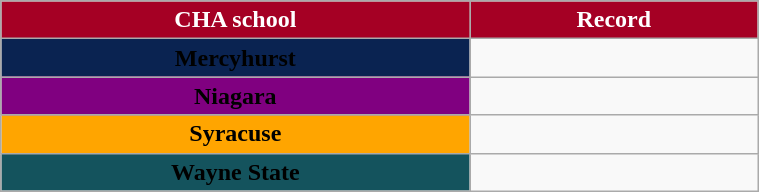<table class="wikitable" width="40%">
<tr align="center"  style="background:#A50024;color:white;">
<td><strong>CHA school</strong></td>
<td><strong>Record</strong></td>
</tr>
<tr align="center" bgcolor="">
<td bgcolor="#0a2351"><span> <strong>Mercyhurst</strong></span></td>
<td></td>
</tr>
<tr align="center" bgcolor="">
<td bgcolor="purple"><span> <strong>Niagara</strong></span></td>
<td></td>
</tr>
<tr align="center" bgcolor="">
<td bgcolor="orange"><span><strong>Syracuse</strong></span></td>
<td></td>
</tr>
<tr align="center" bgcolor="">
<td bgcolor="#14535D"><span><strong>Wayne State</strong></span></td>
<td></td>
</tr>
</table>
